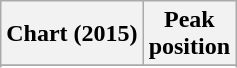<table class="wikitable sortable plainrowheaders" style="text-align:center">
<tr>
<th scope="col">Chart (2015)</th>
<th scope="col">Peak<br> position</th>
</tr>
<tr>
</tr>
<tr>
</tr>
<tr>
</tr>
<tr>
</tr>
</table>
